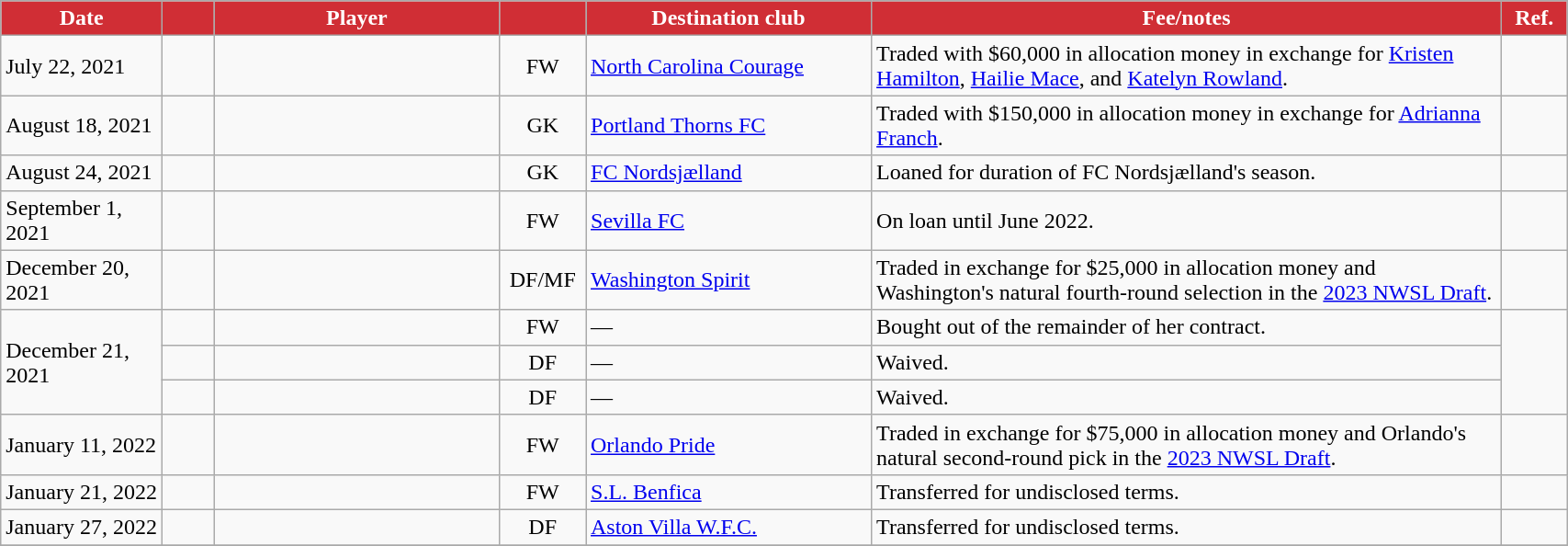<table class="wikitable sortable" style="text-align:left;">
<tr>
<th style="background:#d02e35; color:#fff; width:110px;" data-sort-type="date">Date</th>
<th style="background:#d02e35; color:#fff; width:30px;"></th>
<th style="background:#d02e35; color:#fff; width:200px;">Player</th>
<th style="background:#d02e35; color:#fff; width:55px;"></th>
<th style="background:#d02e35; color:#fff; width:200px;">Destination club</th>
<th style="background:#d02e35; color:#fff; width:450px;">Fee/notes</th>
<th style="background:#d02e35; color:#fff; width:40px;">Ref.</th>
</tr>
<tr>
<td>July 22, 2021</td>
<td></td>
<td></td>
<td align="center">FW</td>
<td> <a href='#'>North Carolina Courage</a></td>
<td>Traded with $60,000 in allocation money in exchange for <a href='#'>Kristen Hamilton</a>, <a href='#'>Hailie Mace</a>, and <a href='#'>Katelyn Rowland</a>.</td>
<td></td>
</tr>
<tr>
<td>August 18, 2021</td>
<td></td>
<td></td>
<td align="center">GK</td>
<td> <a href='#'>Portland Thorns FC</a></td>
<td>Traded with $150,000 in allocation money in exchange for <a href='#'>Adrianna Franch</a>.</td>
<td></td>
</tr>
<tr>
<td>August 24, 2021</td>
<td></td>
<td></td>
<td align="center">GK</td>
<td> <a href='#'>FC Nordsjælland</a></td>
<td>Loaned for duration of FC Nordsjælland's season.</td>
<td></td>
</tr>
<tr>
<td>September 1, 2021</td>
<td></td>
<td></td>
<td align="center">FW</td>
<td> <a href='#'>Sevilla FC</a></td>
<td>On loan until June 2022.</td>
<td></td>
</tr>
<tr>
<td>December 20, 2021</td>
<td></td>
<td></td>
<td align="center">DF/MF</td>
<td> <a href='#'>Washington Spirit</a></td>
<td>Traded in exchange for $25,000 in allocation money and Washington's natural fourth-round selection in the <a href='#'>2023 NWSL Draft</a>.</td>
<td></td>
</tr>
<tr>
<td rowspan="3">December 21, 2021</td>
<td></td>
<td></td>
<td align="center">FW</td>
<td>—</td>
<td>Bought out of the remainder of her contract.</td>
<td rowspan="3"></td>
</tr>
<tr>
<td></td>
<td></td>
<td align="center">DF</td>
<td>—</td>
<td>Waived.</td>
</tr>
<tr>
<td></td>
<td></td>
<td align="center">DF</td>
<td>—</td>
<td>Waived.</td>
</tr>
<tr>
<td>January 11, 2022</td>
<td></td>
<td></td>
<td align="center">FW</td>
<td> <a href='#'>Orlando Pride</a></td>
<td>Traded in exchange for $75,000 in allocation money and Orlando's natural second-round pick in the <a href='#'>2023 NWSL Draft</a>.</td>
<td></td>
</tr>
<tr>
<td>January 21, 2022</td>
<td></td>
<td></td>
<td align="center">FW</td>
<td> <a href='#'>S.L. Benfica</a></td>
<td>Transferred for undisclosed terms.</td>
<td></td>
</tr>
<tr>
<td>January 27, 2022</td>
<td></td>
<td></td>
<td align="center">DF</td>
<td> <a href='#'>Aston Villa W.F.C.</a></td>
<td>Transferred for undisclosed terms.</td>
<td></td>
</tr>
<tr>
</tr>
</table>
